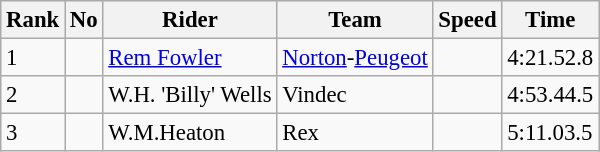<table class="wikitable" style="font-size: 95%;">
<tr style="background:#efefef;">
<th>Rank</th>
<th>No</th>
<th>Rider</th>
<th>Team</th>
<th>Speed</th>
<th>Time</th>
</tr>
<tr>
<td>1</td>
<td></td>
<td> <a href='#'>Rem Fowler</a></td>
<td><a href='#'>Norton</a>-<a href='#'>Peugeot</a></td>
<td></td>
<td>4:21.52.8</td>
</tr>
<tr>
<td>2</td>
<td></td>
<td> W.H. 'Billy' Wells</td>
<td>Vindec</td>
<td></td>
<td>4:53.44.5</td>
</tr>
<tr>
<td>3</td>
<td></td>
<td> W.M.Heaton</td>
<td>Rex</td>
<td></td>
<td>5:11.03.5</td>
</tr>
</table>
